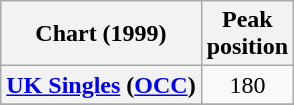<table class="wikitable sortable plainrowheaders">
<tr>
<th scope="col">Chart (1999)</th>
<th scope="col">Peak<br>position</th>
</tr>
<tr>
<th scope="row"><a href='#'>UK Singles</a> (<a href='#'>OCC</a>)</th>
<td align="center">180</td>
</tr>
<tr>
</tr>
<tr>
</tr>
<tr>
</tr>
<tr>
</tr>
</table>
